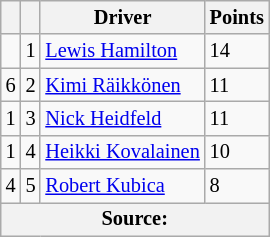<table class="wikitable" style="font-size: 85%;">
<tr>
<th></th>
<th></th>
<th>Driver</th>
<th>Points</th>
</tr>
<tr>
<td></td>
<td align="center">1</td>
<td> <a href='#'>Lewis Hamilton</a></td>
<td>14</td>
</tr>
<tr>
<td> 6</td>
<td align="center">2</td>
<td> <a href='#'>Kimi Räikkönen</a></td>
<td>11</td>
</tr>
<tr>
<td> 1</td>
<td align="center">3</td>
<td> <a href='#'>Nick Heidfeld</a></td>
<td>11</td>
</tr>
<tr>
<td> 1</td>
<td align="center">4</td>
<td> <a href='#'>Heikki Kovalainen</a></td>
<td>10</td>
</tr>
<tr>
<td> 4</td>
<td align="center">5</td>
<td> <a href='#'>Robert Kubica</a></td>
<td>8</td>
</tr>
<tr>
<th colspan=4>Source: </th>
</tr>
</table>
